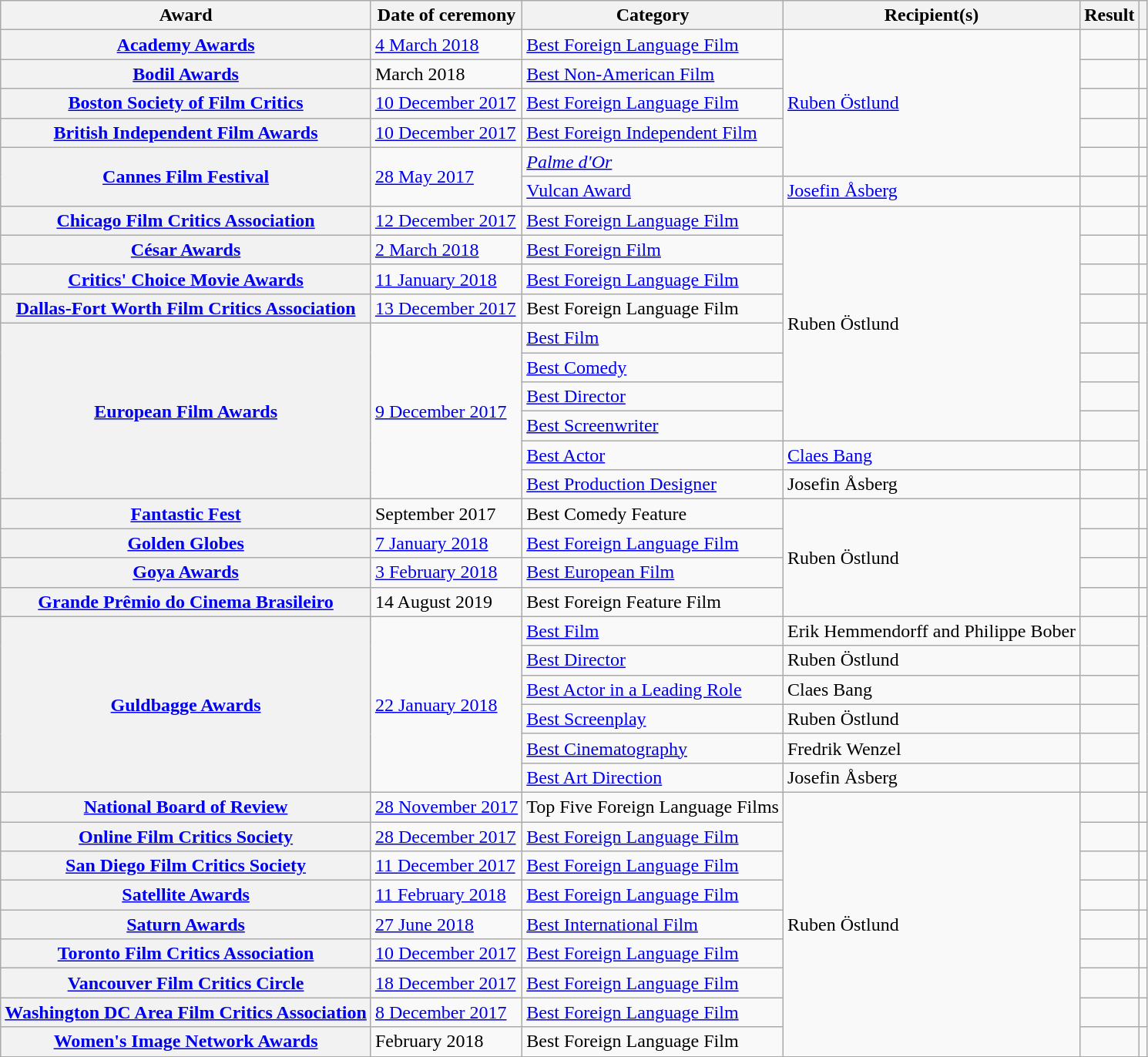<table class="wikitable plainrowheaders sortable">
<tr>
<th scope="col">Award</th>
<th scope="col">Date of ceremony</th>
<th scope="col">Category</th>
<th scope="col">Recipient(s)</th>
<th scope="col">Result</th>
<th scope="col" class="unsortable"></th>
</tr>
<tr>
<th scope="row"><a href='#'>Academy Awards</a></th>
<td rowspan="1"><a href='#'>4 March 2018</a></td>
<td><a href='#'>Best Foreign Language Film</a></td>
<td rowspan="5"><a href='#'>Ruben Östlund</a></td>
<td></td>
<td></td>
</tr>
<tr>
<th scope="row"><a href='#'>Bodil Awards</a></th>
<td rowspan="1">March 2018</td>
<td><a href='#'>Best Non-American Film</a></td>
<td></td>
<td></td>
</tr>
<tr>
<th scope="row"><a href='#'>Boston Society of Film Critics</a></th>
<td rowspan="1"><a href='#'>10 December 2017</a></td>
<td><a href='#'>Best Foreign Language Film</a></td>
<td></td>
<td></td>
</tr>
<tr>
<th scope="row"><a href='#'>British Independent Film Awards</a></th>
<td rowspan="1"><a href='#'>10 December 2017</a></td>
<td><a href='#'>Best Foreign Independent Film</a></td>
<td></td>
<td></td>
</tr>
<tr>
<th scope="row" rowspan=2><a href='#'>Cannes Film Festival</a></th>
<td rowspan="2"><a href='#'>28 May 2017</a></td>
<td><em><a href='#'>Palme d'Or</a></em></td>
<td></td>
<td rowspan="1"></td>
</tr>
<tr>
<td><a href='#'>Vulcan Award</a></td>
<td><a href='#'>Josefin Åsberg</a></td>
<td></td>
<td></td>
</tr>
<tr>
<th scope="row"><a href='#'>Chicago Film Critics Association</a></th>
<td rowspan="1"><a href='#'>12 December 2017</a></td>
<td><a href='#'>Best Foreign Language Film</a></td>
<td rowspan="8">Ruben Östlund</td>
<td></td>
<td></td>
</tr>
<tr>
<th scope="row"><a href='#'>César Awards</a></th>
<td rowspan="1"><a href='#'>2 March 2018</a></td>
<td><a href='#'>Best Foreign Film</a></td>
<td></td>
<td></td>
</tr>
<tr>
<th scope="row"><a href='#'>Critics' Choice Movie Awards</a></th>
<td><a href='#'>11 January 2018</a></td>
<td><a href='#'>Best Foreign Language Film</a></td>
<td></td>
<td></td>
</tr>
<tr>
<th scope="row"><a href='#'>Dallas-Fort Worth Film Critics Association</a></th>
<td rowspan="1"><a href='#'>13 December 2017</a></td>
<td>Best Foreign Language Film</td>
<td></td>
<td></td>
</tr>
<tr>
<th scope="row" rowspan=6><a href='#'>European Film Awards</a></th>
<td rowspan="6"><a href='#'>9 December 2017</a></td>
<td><a href='#'>Best Film</a></td>
<td></td>
<td rowspan="5"></td>
</tr>
<tr>
<td><a href='#'>Best Comedy</a></td>
<td></td>
</tr>
<tr>
<td><a href='#'>Best Director</a></td>
<td></td>
</tr>
<tr>
<td><a href='#'>Best Screenwriter</a></td>
<td></td>
</tr>
<tr>
<td><a href='#'>Best Actor</a></td>
<td><a href='#'>Claes Bang</a></td>
<td></td>
</tr>
<tr>
<td><a href='#'>Best Production Designer</a></td>
<td>Josefin Åsberg</td>
<td></td>
<td rowspan="1"></td>
</tr>
<tr>
<th scope="row"><a href='#'>Fantastic Fest</a></th>
<td rowspan="1">September 2017</td>
<td>Best Comedy Feature</td>
<td rowspan="4">Ruben Östlund</td>
<td></td>
<td rowspan="1"></td>
</tr>
<tr>
<th scope="row"><a href='#'>Golden Globes</a></th>
<td><a href='#'>7 January 2018</a></td>
<td><a href='#'>Best Foreign Language Film</a></td>
<td></td>
<td></td>
</tr>
<tr>
<th scope="row"><a href='#'>Goya Awards</a></th>
<td><a href='#'>3 February 2018</a></td>
<td><a href='#'>Best European Film</a></td>
<td></td>
<td></td>
</tr>
<tr>
<th scope="row"><a href='#'>Grande Prêmio do Cinema Brasileiro</a></th>
<td>14 August 2019</td>
<td>Best Foreign Feature Film</td>
<td></td>
<td></td>
</tr>
<tr>
<th scope="row" rowspan=6><a href='#'>Guldbagge Awards</a></th>
<td rowspan="6"><a href='#'>22 January 2018</a></td>
<td><a href='#'>Best Film</a></td>
<td>Erik Hemmendorff and Philippe Bober</td>
<td></td>
<td rowspan="6"></td>
</tr>
<tr>
<td><a href='#'>Best Director</a></td>
<td>Ruben Östlund</td>
<td></td>
</tr>
<tr>
<td><a href='#'>Best Actor in a Leading Role</a></td>
<td>Claes Bang</td>
<td></td>
</tr>
<tr>
<td><a href='#'>Best Screenplay</a></td>
<td>Ruben Östlund</td>
<td></td>
</tr>
<tr>
<td><a href='#'>Best Cinematography</a></td>
<td>Fredrik Wenzel</td>
<td></td>
</tr>
<tr>
<td><a href='#'>Best Art Direction</a></td>
<td>Josefin Åsberg</td>
<td></td>
</tr>
<tr>
<th scope="row"><a href='#'>National Board of Review</a></th>
<td rowspan="1"><a href='#'>28 November 2017</a></td>
<td>Top Five Foreign Language Films</td>
<td rowspan="9">Ruben Östlund</td>
<td></td>
<td rowspan="1"></td>
</tr>
<tr>
<th scope="row"><a href='#'>Online Film Critics Society</a></th>
<td rowspan="1"><a href='#'>28 December 2017</a></td>
<td><a href='#'>Best Foreign Language Film</a></td>
<td></td>
<td></td>
</tr>
<tr>
<th scope="row"><a href='#'>San Diego Film Critics Society</a></th>
<td rowspan="1"><a href='#'>11 December 2017</a></td>
<td><a href='#'>Best Foreign Language Film</a></td>
<td></td>
<td></td>
</tr>
<tr>
<th scope="row"><a href='#'>Satellite Awards</a></th>
<td rowspan="1"><a href='#'>11 February 2018</a></td>
<td><a href='#'>Best Foreign Language Film</a></td>
<td></td>
<td rowspan="1"></td>
</tr>
<tr>
<th scope="row"><a href='#'>Saturn Awards</a></th>
<td rowspan="1"><a href='#'>27 June 2018</a></td>
<td><a href='#'>Best International Film</a></td>
<td></td>
<td rowspan="1"></td>
</tr>
<tr>
<th scope="row"><a href='#'>Toronto Film Critics Association</a></th>
<td rowspan="1"><a href='#'>10 December 2017</a></td>
<td><a href='#'>Best Foreign Language Film</a></td>
<td></td>
<td></td>
</tr>
<tr>
<th scope="row"><a href='#'>Vancouver Film Critics Circle</a></th>
<td rowspan="1"><a href='#'>18 December 2017</a></td>
<td><a href='#'>Best Foreign Language Film</a></td>
<td></td>
<td></td>
</tr>
<tr>
<th scope="row"><a href='#'>Washington DC Area Film Critics Association</a></th>
<td rowspan="1"><a href='#'>8 December 2017</a></td>
<td><a href='#'>Best Foreign Language Film</a></td>
<td></td>
<td></td>
</tr>
<tr>
<th scope="row"><a href='#'>Women's Image Network Awards</a></th>
<td rowspan="1">February 2018</td>
<td>Best Foreign Language Film</td>
<td></td>
<td rowspan="1"></td>
</tr>
<tr>
</tr>
</table>
